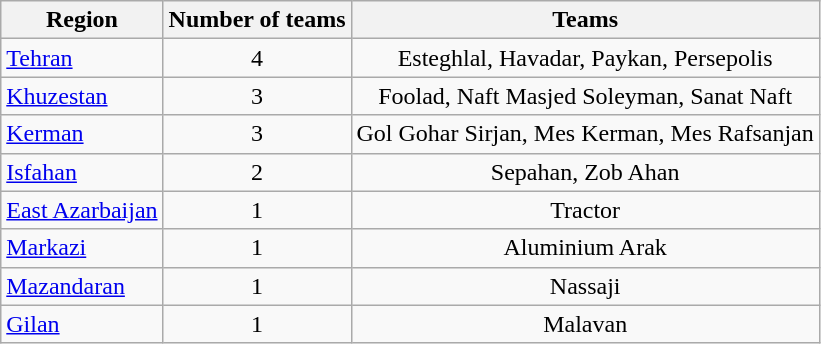<table class="wikitable">
<tr>
<th>Region</th>
<th>Number of teams</th>
<th>Teams</th>
</tr>
<tr>
<td><a href='#'>Tehran</a></td>
<td align="center">4</td>
<td align="center">Esteghlal, Havadar, Paykan, Persepolis</td>
</tr>
<tr>
<td><a href='#'>Khuzestan</a></td>
<td align="center">3</td>
<td align="center">Foolad, Naft Masjed Soleyman, Sanat Naft</td>
</tr>
<tr>
<td><a href='#'>Kerman</a></td>
<td align="center">3</td>
<td align="center">Gol Gohar Sirjan, Mes Kerman, Mes Rafsanjan</td>
</tr>
<tr>
<td><a href='#'>Isfahan</a></td>
<td align="center">2</td>
<td align="center">Sepahan, Zob Ahan</td>
</tr>
<tr>
<td><a href='#'>East Azarbaijan</a></td>
<td align="center">1</td>
<td align="center">Tractor</td>
</tr>
<tr>
<td><a href='#'>Markazi</a></td>
<td align="center">1</td>
<td align="center">Aluminium Arak</td>
</tr>
<tr>
<td><a href='#'>Mazandaran</a></td>
<td align="center">1</td>
<td align="center">Nassaji</td>
</tr>
<tr>
<td><a href='#'>Gilan</a></td>
<td align="center">1</td>
<td align="center">Malavan</td>
</tr>
</table>
